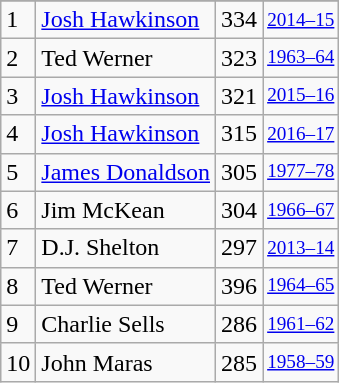<table class="wikitable">
<tr>
</tr>
<tr>
<td>1</td>
<td><a href='#'>Josh Hawkinson</a></td>
<td>334</td>
<td style="font-size:80%;"><a href='#'>2014–15</a></td>
</tr>
<tr>
<td>2</td>
<td>Ted Werner</td>
<td>323</td>
<td style="font-size:80%;"><a href='#'>1963–64</a></td>
</tr>
<tr>
<td>3</td>
<td><a href='#'>Josh Hawkinson</a></td>
<td>321</td>
<td style="font-size:80%;"><a href='#'>2015–16</a></td>
</tr>
<tr>
<td>4</td>
<td><a href='#'>Josh Hawkinson</a></td>
<td>315</td>
<td style="font-size:80%;"><a href='#'>2016–17</a></td>
</tr>
<tr>
<td>5</td>
<td><a href='#'>James Donaldson</a></td>
<td>305</td>
<td style="font-size:80%;"><a href='#'>1977–78</a></td>
</tr>
<tr>
<td>6</td>
<td>Jim McKean</td>
<td>304</td>
<td style="font-size:80%;"><a href='#'>1966–67</a></td>
</tr>
<tr>
<td>7</td>
<td>D.J. Shelton</td>
<td>297</td>
<td style="font-size:80%;"><a href='#'>2013–14</a></td>
</tr>
<tr>
<td>8</td>
<td>Ted Werner</td>
<td>396</td>
<td style="font-size:80%;"><a href='#'>1964–65</a></td>
</tr>
<tr>
<td>9</td>
<td>Charlie Sells</td>
<td>286</td>
<td style="font-size:80%;"><a href='#'>1961–62</a></td>
</tr>
<tr>
<td>10</td>
<td>John Maras</td>
<td>285</td>
<td style="font-size:80%;"><a href='#'>1958–59</a></td>
</tr>
</table>
